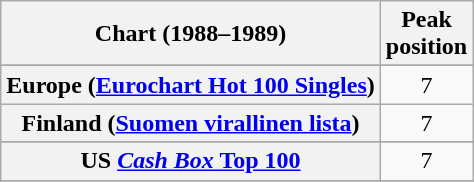<table class="wikitable sortable plainrowheaders" style="text-align:center">
<tr>
<th scope="col">Chart (1988–1989)</th>
<th scope="col">Peak<br>position</th>
</tr>
<tr>
</tr>
<tr>
</tr>
<tr>
</tr>
<tr>
<th scope="row">Europe (<a href='#'>Eurochart Hot 100 Singles</a>)</th>
<td>7</td>
</tr>
<tr>
<th scope="row">Finland (<a href='#'>Suomen virallinen lista</a>)</th>
<td>7</td>
</tr>
<tr>
</tr>
<tr>
</tr>
<tr>
</tr>
<tr>
</tr>
<tr>
</tr>
<tr>
</tr>
<tr>
</tr>
<tr>
</tr>
<tr>
</tr>
<tr>
</tr>
<tr>
<th scope="row">US <a href='#'><em>Cash Box</em> Top 100</a></th>
<td>7</td>
</tr>
<tr>
</tr>
</table>
